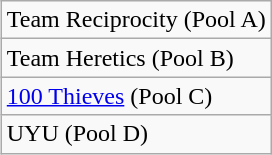<table class="wikitable" style="display: inline-table; margin-left: 25px;">
<tr>
<td>Team Reciprocity (Pool A)</td>
</tr>
<tr>
<td>Team Heretics (Pool B)</td>
</tr>
<tr>
<td><a href='#'>100 Thieves</a> (Pool C)</td>
</tr>
<tr>
<td>UYU (Pool D)</td>
</tr>
</table>
